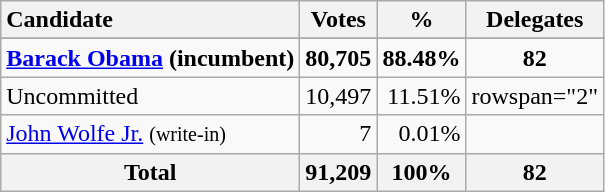<table class="wikitable sortable plainrowheaders" style="text-align:right;">
<tr>
<th style="text-align:left;">Candidate</th>
<th>Votes</th>
<th>%</th>
<th>Delegates</th>
</tr>
<tr>
</tr>
<tr>
<td style="text-align:left;"><strong><a href='#'>Barack Obama</a></strong> <strong>(incumbent)</strong></td>
<td><strong>80,705</strong></td>
<td><strong>88.48%</strong></td>
<td style="text-align:center;"><strong>82</strong></td>
</tr>
<tr>
<td style="text-align:left;">Uncommitted</td>
<td>10,497</td>
<td>11.51%</td>
<td>rowspan="2" </td>
</tr>
<tr>
<td style="text-align:left;"><a href='#'>John Wolfe Jr.</a> <small>(write-in)</small></td>
<td>7</td>
<td>0.01%</td>
</tr>
<tr class="sortbottom">
<th>Total</th>
<th><strong>91,209</strong></th>
<th>100%</th>
<th>82</th>
</tr>
</table>
